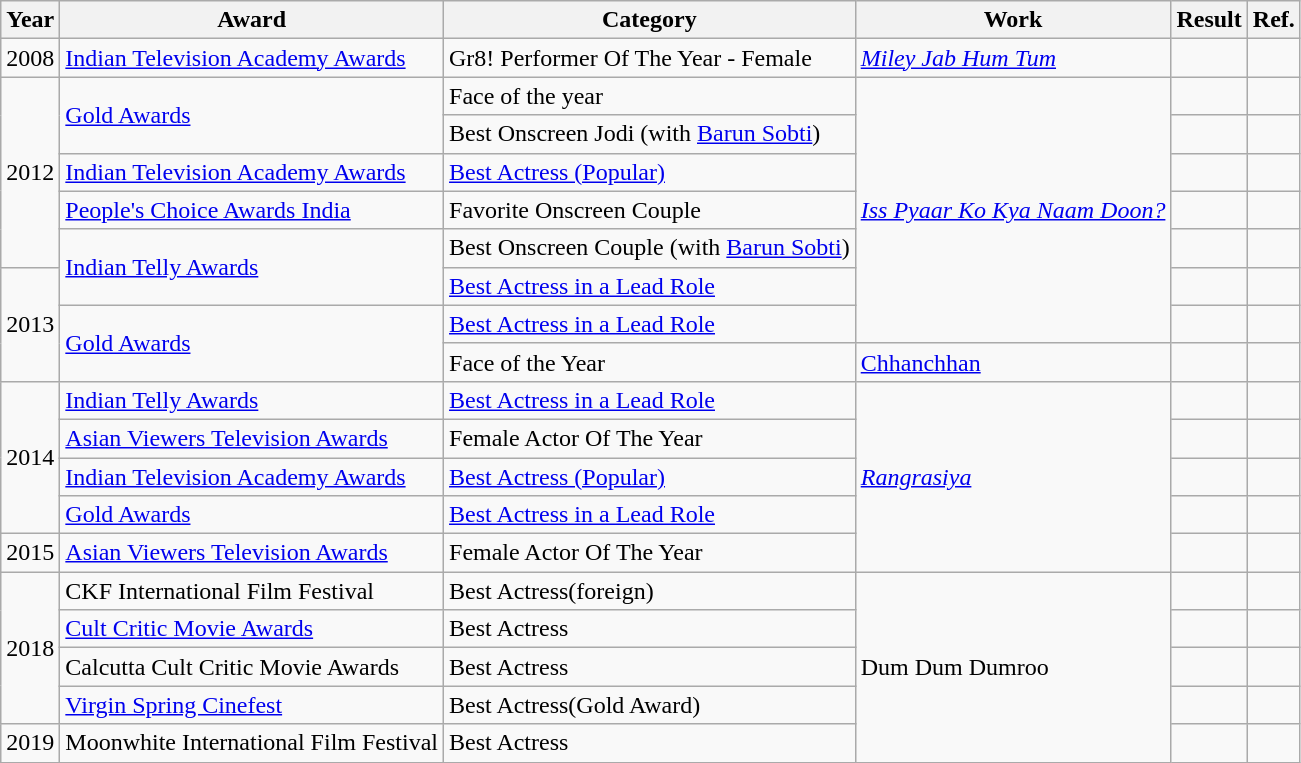<table class="wikitable">
<tr>
<th>Year</th>
<th>Award</th>
<th>Category</th>
<th>Work</th>
<th>Result</th>
<th>Ref.</th>
</tr>
<tr>
<td>2008</td>
<td><a href='#'>Indian Television Academy Awards</a></td>
<td>Gr8! Performer Of The Year - Female</td>
<td><em><a href='#'>Miley Jab Hum Tum</a></em></td>
<td></td>
<td></td>
</tr>
<tr>
<td rowspan="5">2012</td>
<td rowspan="2"><a href='#'>Gold Awards</a></td>
<td>Face of the year</td>
<td rowspan="7"><em><a href='#'>Iss Pyaar Ko Kya Naam Doon?</a></em></td>
<td></td>
<td></td>
</tr>
<tr>
<td>Best Onscreen Jodi (with <a href='#'>Barun Sobti</a>)</td>
<td></td>
<td></td>
</tr>
<tr>
<td><a href='#'>Indian Television Academy Awards</a></td>
<td><a href='#'>Best Actress (Popular)</a></td>
<td></td>
<td></td>
</tr>
<tr>
<td><a href='#'>People's Choice Awards India</a></td>
<td>Favorite Onscreen Couple</td>
<td></td>
<td></td>
</tr>
<tr>
<td rowspan="2"><a href='#'>Indian Telly Awards</a></td>
<td>Best Onscreen Couple (with <a href='#'>Barun Sobti</a>)</td>
<td></td>
<td></td>
</tr>
<tr>
<td rowspan="3">2013</td>
<td><a href='#'>Best Actress in a Lead Role</a></td>
<td></td>
<td></td>
</tr>
<tr>
<td rowspan="2"><a href='#'>Gold Awards</a></td>
<td><a href='#'>Best Actress in a Lead Role</a></td>
<td></td>
<td></td>
</tr>
<tr>
<td>Face of the Year</td>
<td><a href='#'>Chhanchhan</a></td>
<td></td>
<td></td>
</tr>
<tr>
<td rowspan="4">2014</td>
<td><a href='#'>Indian Telly Awards</a></td>
<td><a href='#'>Best Actress in a Lead Role</a></td>
<td rowspan="5"><em><a href='#'>Rangrasiya</a></em></td>
<td></td>
<td></td>
</tr>
<tr>
<td><a href='#'>Asian Viewers Television Awards</a></td>
<td>Female Actor Of The Year</td>
<td></td>
<td></td>
</tr>
<tr>
<td><a href='#'>Indian Television Academy Awards</a></td>
<td><a href='#'>Best Actress (Popular)</a></td>
<td></td>
<td></td>
</tr>
<tr>
<td><a href='#'>Gold Awards</a></td>
<td><a href='#'>Best Actress in a Lead Role</a></td>
<td></td>
<td></td>
</tr>
<tr>
<td>2015</td>
<td><a href='#'>Asian Viewers Television Awards</a></td>
<td>Female Actor Of The Year</td>
<td></td>
<td></td>
</tr>
<tr>
<td rowspan="4">2018</td>
<td>CKF International Film Festival</td>
<td>Best Actress(foreign)</td>
<td rowspan="5">Dum Dum Dumroo</td>
<td></td>
<td></td>
</tr>
<tr>
<td><a href='#'>Cult Critic Movie Awards</a></td>
<td>Best Actress</td>
<td></td>
<td></td>
</tr>
<tr>
<td>Calcutta Cult Critic Movie Awards</td>
<td>Best Actress</td>
<td></td>
<td></td>
</tr>
<tr>
<td><a href='#'>Virgin Spring Cinefest</a></td>
<td>Best Actress(Gold Award)</td>
<td></td>
<td></td>
</tr>
<tr>
<td>2019</td>
<td>Moonwhite International Film Festival</td>
<td>Best Actress</td>
<td></td>
<td></td>
</tr>
</table>
